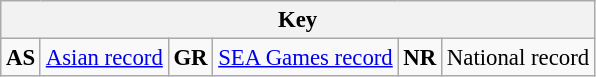<table class="wikitable" style="font-size:95%; position:relative;">
<tr>
<th colspan=8>Key</th>
</tr>
<tr>
<td align=center><strong>AS</strong></td>
<td><a href='#'>Asian record</a></td>
<td align=center><strong>GR</strong></td>
<td><a href='#'>SEA Games record</a></td>
<td align=center><strong>NR</strong></td>
<td>National record</td>
</tr>
</table>
